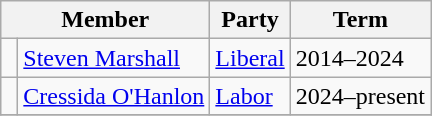<table class="wikitable">
<tr>
<th colspan="2">Member</th>
<th>Party</th>
<th>Term</th>
</tr>
<tr>
<td> </td>
<td><a href='#'>Steven Marshall</a></td>
<td><a href='#'>Liberal</a></td>
<td>2014–2024</td>
</tr>
<tr>
<td> </td>
<td><a href='#'>Cressida O'Hanlon</a></td>
<td><a href='#'>Labor</a></td>
<td>2024–present</td>
</tr>
<tr>
</tr>
</table>
